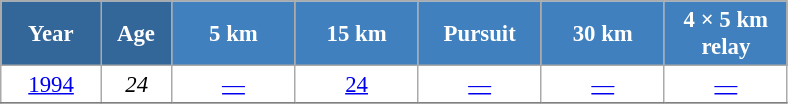<table class="wikitable" style="font-size:95%; text-align:center; border:grey solid 1px; border-collapse:collapse; background:#ffffff;">
<tr>
<th style="background-color:#369; color:white; width:60px;"> Year </th>
<th style="background-color:#369; color:white; width:40px;"> Age </th>
<th style="background-color:#4180be; color:white; width:75px;"> 5 km </th>
<th style="background-color:#4180be; color:white; width:75px;"> 15 km </th>
<th style="background-color:#4180be; color:white; width:75px;"> Pursuit </th>
<th style="background-color:#4180be; color:white; width:75px;"> 30 km </th>
<th style="background-color:#4180be; color:white; width:75px;"> 4 × 5 km <br> relay </th>
</tr>
<tr>
<td><a href='#'>1994</a></td>
<td><em>24</em></td>
<td><a href='#'>—</a></td>
<td><a href='#'>24</a></td>
<td><a href='#'>—</a></td>
<td><a href='#'>—</a></td>
<td><a href='#'>—</a></td>
</tr>
<tr>
</tr>
</table>
